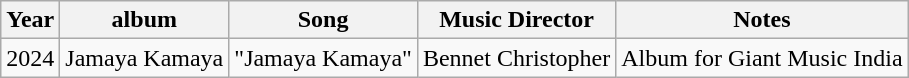<table class="wikitable sortable">
<tr>
<th>Year</th>
<th>album</th>
<th>Song</th>
<th>Music Director</th>
<th>Notes</th>
</tr>
<tr>
<td>2024</td>
<td>Jamaya Kamaya</td>
<td>"Jamaya Kamaya"</td>
<td>Bennet Christopher</td>
<td>Album for Giant Music India</td>
</tr>
</table>
